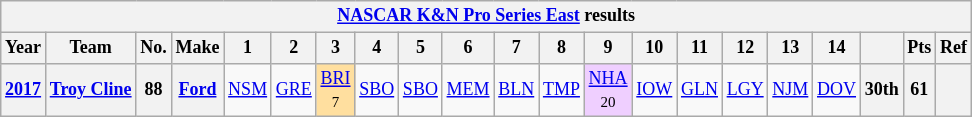<table class="wikitable" style="text-align:center; font-size:75%">
<tr>
<th colspan=45><a href='#'>NASCAR K&N Pro Series East</a> results</th>
</tr>
<tr>
<th>Year</th>
<th>Team</th>
<th>No.</th>
<th>Make</th>
<th>1</th>
<th>2</th>
<th>3</th>
<th>4</th>
<th>5</th>
<th>6</th>
<th>7</th>
<th>8</th>
<th>9</th>
<th>10</th>
<th>11</th>
<th>12</th>
<th>13</th>
<th>14</th>
<th></th>
<th>Pts</th>
<th>Ref</th>
</tr>
<tr>
<th><a href='#'>2017</a></th>
<th><a href='#'>Troy Cline</a></th>
<th>88</th>
<th><a href='#'>Ford</a></th>
<td><a href='#'>NSM</a></td>
<td><a href='#'>GRE</a></td>
<td style="background:#FFDF9F;"><a href='#'>BRI</a><br><small>7</small></td>
<td><a href='#'>SBO</a></td>
<td><a href='#'>SBO</a></td>
<td><a href='#'>MEM</a></td>
<td><a href='#'>BLN</a></td>
<td><a href='#'>TMP</a></td>
<td style="background:#EFCFFF;"><a href='#'>NHA</a><br><small>20</small></td>
<td><a href='#'>IOW</a></td>
<td><a href='#'>GLN</a></td>
<td><a href='#'>LGY</a></td>
<td><a href='#'>NJM</a></td>
<td><a href='#'>DOV</a></td>
<th>30th</th>
<th>61</th>
<th></th>
</tr>
</table>
